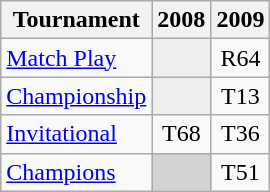<table class="wikitable" style="text-align:center;">
<tr>
<th>Tournament</th>
<th>2008</th>
<th>2009</th>
</tr>
<tr>
<td align="left"><a href='#'>Match Play</a></td>
<td style="background:#eeeeee;"></td>
<td>R64</td>
</tr>
<tr>
<td align="left"><a href='#'>Championship</a></td>
<td style="background:#eeeeee;"></td>
<td>T13</td>
</tr>
<tr>
<td align="left"><a href='#'>Invitational</a></td>
<td>T68</td>
<td>T36</td>
</tr>
<tr>
<td align="left"><a href='#'>Champions</a></td>
<td style="background:#D3D3D3;"></td>
<td>T51</td>
</tr>
</table>
